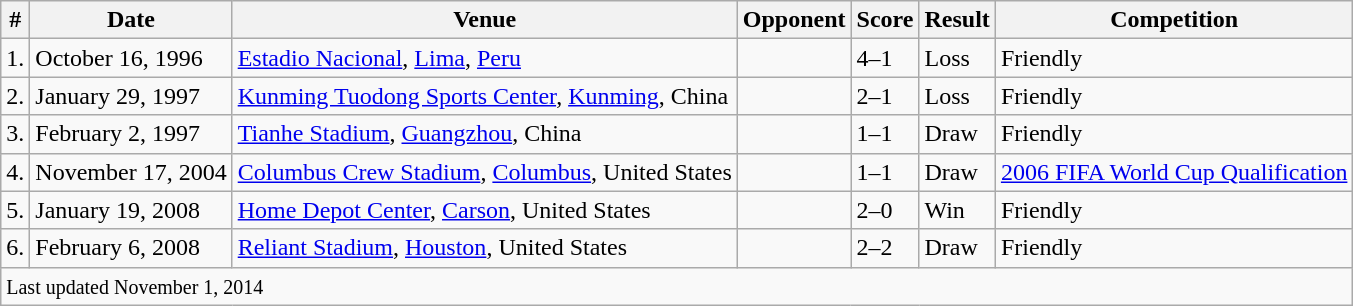<table class="wikitable collapsible">
<tr>
<th>#</th>
<th>Date</th>
<th>Venue</th>
<th>Opponent</th>
<th>Score</th>
<th>Result</th>
<th>Competition</th>
</tr>
<tr>
<td>1.</td>
<td>October 16, 1996</td>
<td><a href='#'>Estadio Nacional</a>, <a href='#'>Lima</a>, <a href='#'>Peru</a></td>
<td></td>
<td>4–1</td>
<td>Loss</td>
<td>Friendly</td>
</tr>
<tr>
<td>2.</td>
<td>January 29, 1997</td>
<td><a href='#'>Kunming Tuodong Sports Center</a>, <a href='#'>Kunming</a>, China</td>
<td></td>
<td>2–1</td>
<td>Loss</td>
<td>Friendly</td>
</tr>
<tr>
<td>3.</td>
<td>February 2, 1997</td>
<td><a href='#'>Tianhe Stadium</a>, <a href='#'>Guangzhou</a>, China</td>
<td></td>
<td>1–1</td>
<td>Draw</td>
<td>Friendly</td>
</tr>
<tr>
<td>4.</td>
<td>November 17, 2004</td>
<td><a href='#'>Columbus Crew Stadium</a>, <a href='#'>Columbus</a>, United States</td>
<td></td>
<td>1–1</td>
<td>Draw</td>
<td><a href='#'>2006 FIFA World Cup Qualification</a></td>
</tr>
<tr>
<td>5.</td>
<td>January 19, 2008</td>
<td><a href='#'>Home Depot Center</a>, <a href='#'>Carson</a>, United States</td>
<td></td>
<td>2–0</td>
<td>Win</td>
<td>Friendly</td>
</tr>
<tr>
<td>6.</td>
<td>February 6, 2008</td>
<td><a href='#'>Reliant Stadium</a>, <a href='#'>Houston</a>, United States</td>
<td></td>
<td>2–2</td>
<td>Draw</td>
<td>Friendly</td>
</tr>
<tr>
<td colspan="12"><small>Last updated November 1, 2014</small></td>
</tr>
</table>
